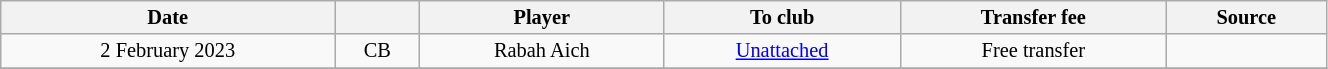<table class="wikitable sortable" style="width:70%; text-align:center; font-size:85%; text-align:centre;">
<tr>
<th>Date</th>
<th></th>
<th>Player</th>
<th>To club</th>
<th>Transfer fee</th>
<th>Source</th>
</tr>
<tr>
<td>2 February 2023</td>
<td>CB</td>
<td> Rabah Aich</td>
<td><a href='#'>Unattached</a></td>
<td>Free transfer</td>
<td></td>
</tr>
<tr>
</tr>
</table>
